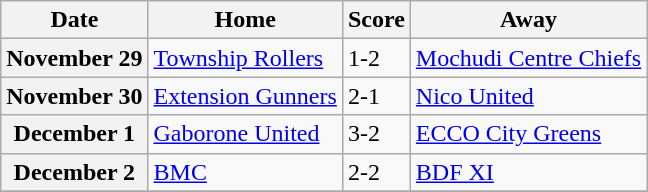<table class="wikitable sortable plainrowheaders"">
<tr>
<th scope="col">Date</th>
<th scope="col">Home</th>
<th scope="col">Score</th>
<th scope="col">Away</th>
</tr>
<tr>
<th scope="row">November 29</th>
<td><a href='#'>Township Rollers</a></td>
<td>1-2</td>
<td><a href='#'>Mochudi Centre Chiefs</a></td>
</tr>
<tr>
<th scope="row">November 30</th>
<td><a href='#'>Extension Gunners</a></td>
<td>2-1</td>
<td><a href='#'>Nico United</a></td>
</tr>
<tr>
<th scope="row">December 1</th>
<td><a href='#'>Gaborone United</a></td>
<td>3-2</td>
<td><a href='#'>ECCO City Greens</a></td>
</tr>
<tr>
<th scope="row">December 2</th>
<td><a href='#'>BMC</a></td>
<td>2-2</td>
<td><a href='#'>BDF XI</a></td>
</tr>
<tr>
</tr>
</table>
